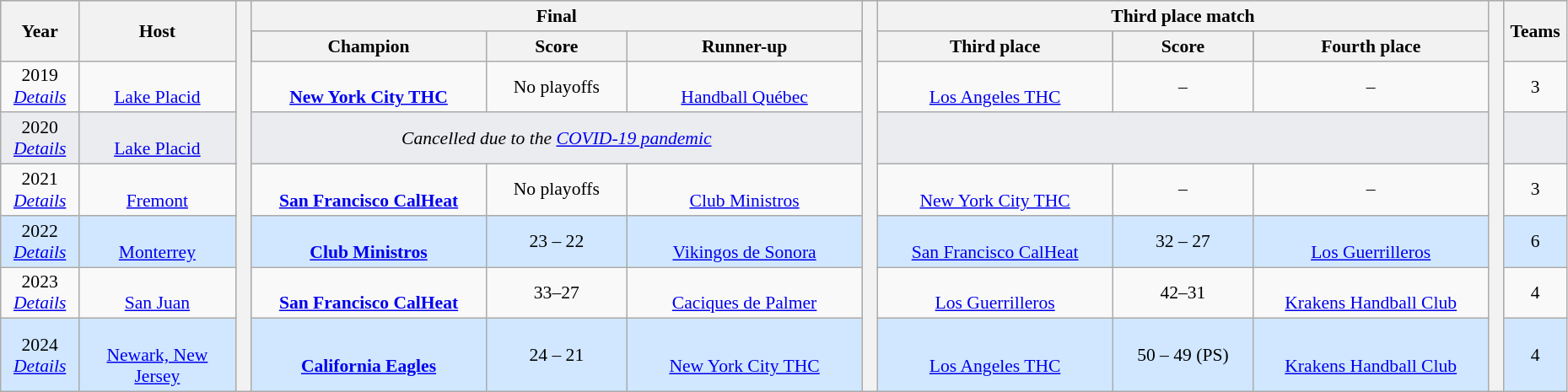<table class="wikitable" style="font-size:90%; width: 98%; text-align: center;">
<tr bgcolor=#C1D8FF>
<th rowspan=2 width=5%>Year</th>
<th rowspan=2 width=10%>Host</th>
<th width=1% rowspan=8 bgcolor=ffffff></th>
<th colspan=3>Final</th>
<th width=1% rowspan=8 bgcolor=ffffff></th>
<th colspan=3>Third place match</th>
<th width=1% rowspan=8 bgcolor=ffffff></th>
<th rowspan=2 width=5%>Teams</th>
</tr>
<tr bgcolor=FEF>
<th width=15%>Champion</th>
<th width=9%>Score</th>
<th width=15%>Runner-up</th>
<th width=15%>Third place</th>
<th width=9%>Score</th>
<th width=15%>Fourth place</th>
</tr>
<tr>
<td>2019<br><em><a href='#'>Details</a></em></td>
<td><br><a href='#'>Lake Placid</a></td>
<td><strong><br> <a href='#'>New York City THC</a></strong></td>
<td>No playoffs</td>
<td><br> <a href='#'>Handball Québec</a></td>
<td><br> <a href='#'>Los Angeles THC</a></td>
<td>–</td>
<td>–</td>
<td>3</td>
</tr>
<tr bgcolor=#eaecf0>
<td>2020<br><em><a href='#'>Details</a></em></td>
<td><br><a href='#'>Lake Placid</a></td>
<td colspan="3"><em>Cancelled due to the <a href='#'>COVID-19 pandemic</a></em></td>
<td colspan="3"></td>
<td></td>
</tr>
<tr>
<td>2021<br><em><a href='#'>Details</a></em></td>
<td><br><a href='#'>Fremont</a></td>
<td><strong><br> <a href='#'>San Francisco CalHeat</a></strong></td>
<td>No playoffs</td>
<td><br><a href='#'>Club Ministros</a></td>
<td><br> <a href='#'>New York City THC</a></td>
<td>–</td>
<td>–</td>
<td>3</td>
</tr>
<tr bgcolor=#D0E7FF>
<td>2022<br><em><a href='#'>Details</a></em></td>
<td><br><a href='#'>Monterrey</a></td>
<td><strong><br><a href='#'>Club Ministros</a></strong></td>
<td>23 – 22</td>
<td><br><a href='#'>Vikingos de Sonora</a></td>
<td><br><a href='#'>San Francisco CalHeat</a></td>
<td>32 – 27</td>
<td><br><a href='#'>Los Guerrilleros</a></td>
<td>6</td>
</tr>
<tr>
<td>2023<br><em><a href='#'>Details</a></em></td>
<td><br><a href='#'>San Juan</a></td>
<td><strong><br> <a href='#'>San Francisco CalHeat</a></strong></td>
<td>33–27</td>
<td><br><a href='#'>Caciques de Palmer</a></td>
<td><br><a href='#'>Los Guerrilleros</a></td>
<td>42–31</td>
<td><br><a href='#'>Krakens Handball Club</a></td>
<td>4</td>
</tr>
<tr bgcolor=#D0E7FF>
<td>2024<br><em><a href='#'>Details</a></em></td>
<td><br><a href='#'>Newark, New Jersey</a></td>
<td><strong><br><a href='#'>California Eagles</a></strong></td>
<td>24 – 21</td>
<td><br><a href='#'>New York City THC</a></td>
<td><br><a href='#'>Los Angeles THC</a></td>
<td>50 – 49 (PS)</td>
<td><br><a href='#'>Krakens Handball Club</a></td>
<td>4</td>
</tr>
</table>
